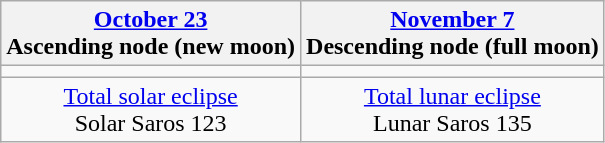<table class="wikitable">
<tr>
<th><a href='#'>October 23</a><br>Ascending node (new moon)<br></th>
<th><a href='#'>November 7</a><br>Descending node (full moon)</th>
</tr>
<tr>
<td></td>
<td></td>
</tr>
<tr align=center>
<td><a href='#'>Total solar eclipse</a><br>Solar Saros 123</td>
<td><a href='#'>Total lunar eclipse</a><br>Lunar Saros 135</td>
</tr>
</table>
